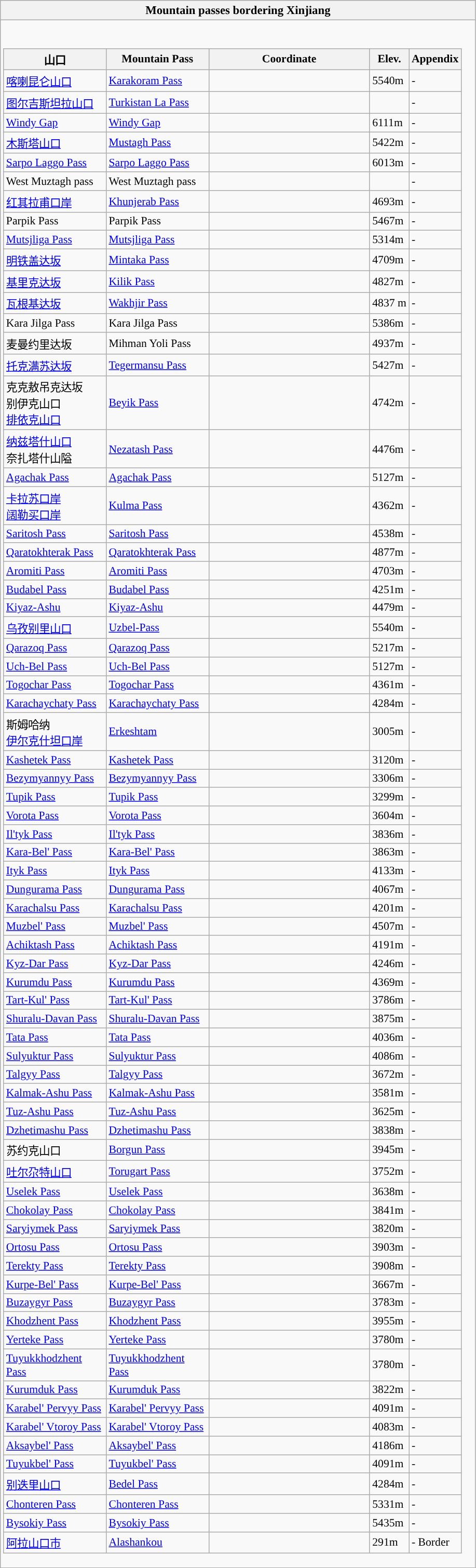<table class="wikitable collapsible collapsed " style="font-size:95%;">
<tr>
<th colspan="5">Mountain passes bordering Xinjiang</th>
</tr>
<tr>
<td><br><table class="wikitable sortable" style="font-size: 95%;">
<tr>
<th width=125pt>山口</th>
<th width=125pt>Mountain Pass</th>
<th width=200pt>Coordinate</th>
<th>Elev.</th>
<th>Appendix</th>
</tr>
<tr>
<td><a href='#'>喀喇昆仑山口</a></td>
<td><a href='#'>Karakoram Pass</a></td>
<td></td>
<td>5540m</td>
<td>-</td>
</tr>
<tr>
<td><a href='#'>图尔吉斯坦拉山口</a></td>
<td><a href='#'>Turkistan La Pass</a></td>
<td></td>
<td></td>
<td>-</td>
</tr>
<tr>
<td><a href='#'>Windy Gap</a></td>
<td><a href='#'>Windy Gap</a></td>
<td></td>
<td>6111m</td>
<td>-</td>
</tr>
<tr>
<td><a href='#'>木斯塔山口</a></td>
<td><a href='#'>Mustagh Pass</a></td>
<td></td>
<td>5422m</td>
<td>-</td>
</tr>
<tr>
<td><a href='#'>Sarpo Laggo Pass</a></td>
<td><a href='#'>Sarpo Laggo Pass</a></td>
<td></td>
<td>6013m</td>
<td>-</td>
</tr>
<tr>
<td>West Muztagh pass</td>
<td>West Muztagh pass</td>
<td></td>
<td></td>
<td>-</td>
</tr>
<tr>
<td><a href='#'>红其拉甫口岸</a></td>
<td><a href='#'>Khunjerab Pass</a></td>
<td></td>
<td>4693m</td>
<td>-</td>
</tr>
<tr>
<td>Parpik Pass</td>
<td>Parpik Pass</td>
<td></td>
<td>5467m</td>
<td>-</td>
</tr>
<tr>
<td><a href='#'>Mutsjliga Pass</a></td>
<td><a href='#'>Mutsjliga Pass</a></td>
<td></td>
<td>5314m</td>
<td>-</td>
</tr>
<tr>
<td><a href='#'>明铁盖达坂</a></td>
<td><a href='#'>Mintaka Pass</a></td>
<td></td>
<td>4709m</td>
<td>-</td>
</tr>
<tr>
<td><a href='#'>基里克达坂</a></td>
<td><a href='#'>Kilik Pass</a></td>
<td></td>
<td>4827m</td>
<td>-</td>
</tr>
<tr>
<td><a href='#'>瓦根基达坂</a></td>
<td><a href='#'>Wakhjir Pass</a></td>
<td></td>
<td>4837 m</td>
<td>-</td>
</tr>
<tr>
<td>Kara Jilga Pass</td>
<td>Kara Jilga Pass</td>
<td></td>
<td>5386m</td>
<td>-</td>
</tr>
<tr>
<td>麦曼约里达坂</td>
<td>Mihman Yoli Pass</td>
<td></td>
<td>4937m</td>
<td>-</td>
</tr>
<tr>
<td><a href='#'>托克满苏达坂</a></td>
<td><a href='#'>Tegermansu Pass</a></td>
<td></td>
<td>5427m</td>
<td>-</td>
</tr>
<tr>
<td>克克敖吊克达坂<br>别伊克山口<br><a href='#'>排依克山口</a></td>
<td><a href='#'>Beyik Pass</a></td>
<td></td>
<td>4742m</td>
<td>-</td>
</tr>
<tr>
<td><a href='#'>纳兹塔什山口</a><br>奈扎塔什山隘</td>
<td><a href='#'>Nezatash Pass</a></td>
<td></td>
<td>4476m</td>
<td>-</td>
</tr>
<tr>
<td><a href='#'>Agachak Pass</a></td>
<td><a href='#'>Agachak Pass</a></td>
<td></td>
<td>5127m</td>
<td>-</td>
</tr>
<tr>
<td><a href='#'>卡拉苏口岸</a><br><a href='#'>阔勒买口岸</a></td>
<td><a href='#'>Kulma Pass</a></td>
<td></td>
<td>4362m</td>
<td>-</td>
</tr>
<tr>
<td><a href='#'>Saritosh Pass</a></td>
<td><a href='#'>Saritosh Pass</a></td>
<td></td>
<td>4538m</td>
<td>-</td>
</tr>
<tr>
<td><a href='#'>Qaratokhterak Pass</a></td>
<td><a href='#'>Qaratokhterak Pass</a></td>
<td></td>
<td>4877m</td>
<td>-</td>
</tr>
<tr>
<td><a href='#'>Aromiti Pass</a></td>
<td><a href='#'>Aromiti Pass</a></td>
<td></td>
<td>4703m</td>
<td>-</td>
</tr>
<tr>
<td><a href='#'>Budabel Pass</a></td>
<td><a href='#'>Budabel Pass</a></td>
<td></td>
<td>4251m</td>
<td>-</td>
</tr>
<tr>
<td><a href='#'>Kiyaz-Ashu</a></td>
<td><a href='#'>Kiyaz-Ashu</a></td>
<td></td>
<td>4479m</td>
<td>-</td>
</tr>
<tr>
<td><a href='#'>乌孜别里山口</a></td>
<td><a href='#'>Uzbel-Pass</a></td>
<td></td>
<td>5540m</td>
<td>-</td>
</tr>
<tr>
<td><a href='#'>Qarazoq Pass</a></td>
<td><a href='#'>Qarazoq Pass</a></td>
<td></td>
<td>5217m</td>
<td>-</td>
</tr>
<tr>
<td><a href='#'>Uch-Bel Pass</a></td>
<td><a href='#'>Uch-Bel Pass</a></td>
<td></td>
<td>5127m</td>
<td>-</td>
</tr>
<tr>
<td><a href='#'>Togochar Pass</a></td>
<td><a href='#'>Togochar Pass</a></td>
<td></td>
<td>4361m</td>
<td>-</td>
</tr>
<tr>
<td><a href='#'>Karachaychaty Pass</a></td>
<td><a href='#'>Karachaychaty Pass</a></td>
<td></td>
<td>4284m</td>
<td>-</td>
</tr>
<tr>
<td>斯姆哈纳<br><a href='#'>伊尔克什坦口岸</a></td>
<td><a href='#'>Erkeshtam</a></td>
<td></td>
<td>3005m</td>
<td>-</td>
</tr>
<tr>
<td><a href='#'>Kashetek Pass</a></td>
<td><a href='#'>Kashetek Pass</a></td>
<td></td>
<td>3120m</td>
<td>-</td>
</tr>
<tr>
<td><a href='#'>Bezymyannyy Pass</a></td>
<td><a href='#'>Bezymyannyy Pass</a></td>
<td></td>
<td>3306m</td>
<td>-</td>
</tr>
<tr>
<td><a href='#'>Tupik Pass</a></td>
<td><a href='#'>Tupik Pass</a></td>
<td></td>
<td>3299m</td>
<td>-</td>
</tr>
<tr>
<td><a href='#'>Vorota Pass</a></td>
<td><a href='#'>Vorota Pass</a></td>
<td></td>
<td>3604m</td>
<td>-</td>
</tr>
<tr>
<td><a href='#'>Il'tyk Pass</a></td>
<td><a href='#'>Il'tyk Pass</a></td>
<td></td>
<td>3836m</td>
<td>-</td>
</tr>
<tr>
<td><a href='#'>Kara-Bel' Pass</a></td>
<td><a href='#'>Kara-Bel' Pass</a></td>
<td></td>
<td>3863m</td>
<td>-</td>
</tr>
<tr>
<td><a href='#'>Ityk Pass</a></td>
<td><a href='#'>Ityk Pass</a></td>
<td></td>
<td>4133m</td>
<td>-</td>
</tr>
<tr>
<td><a href='#'>Dungurama Pass</a></td>
<td><a href='#'>Dungurama Pass</a></td>
<td></td>
<td>4067m</td>
<td>-</td>
</tr>
<tr>
<td><a href='#'>Karachalsu Pass</a></td>
<td><a href='#'>Karachalsu Pass</a></td>
<td></td>
<td>4201m</td>
<td>-</td>
</tr>
<tr>
<td><a href='#'>Muzbel' Pass</a></td>
<td><a href='#'>Muzbel' Pass</a></td>
<td></td>
<td>4507m</td>
<td>-</td>
</tr>
<tr>
<td><a href='#'>Achiktash Pass</a></td>
<td><a href='#'>Achiktash Pass</a></td>
<td></td>
<td>4191m</td>
<td>-</td>
</tr>
<tr>
<td><a href='#'>Kyz-Dar Pass</a></td>
<td><a href='#'>Kyz-Dar Pass</a></td>
<td></td>
<td>4246m</td>
<td>-</td>
</tr>
<tr>
<td><a href='#'>Kurumdu Pass</a></td>
<td><a href='#'>Kurumdu Pass</a></td>
<td></td>
<td>4369m</td>
<td>-</td>
</tr>
<tr>
<td><a href='#'>Tart-Kul' Pass</a></td>
<td><a href='#'>Tart-Kul' Pass</a></td>
<td></td>
<td>3786m</td>
<td>-</td>
</tr>
<tr>
<td><a href='#'>Shuralu-Davan Pass</a></td>
<td><a href='#'>Shuralu-Davan Pass</a></td>
<td></td>
<td>3875m</td>
<td>-</td>
</tr>
<tr>
<td><a href='#'>Tata Pass</a></td>
<td><a href='#'>Tata Pass</a></td>
<td></td>
<td>4036m</td>
<td>-</td>
</tr>
<tr>
<td><a href='#'>Sulyuktur Pass</a></td>
<td><a href='#'>Sulyuktur Pass</a></td>
<td></td>
<td>4086m</td>
<td>-</td>
</tr>
<tr>
<td><a href='#'>Talgyy Pass</a></td>
<td><a href='#'>Talgyy Pass</a></td>
<td></td>
<td>3672m</td>
<td>-</td>
</tr>
<tr>
<td><a href='#'>Kalmak-Ashu Pass</a></td>
<td><a href='#'>Kalmak-Ashu Pass</a></td>
<td></td>
<td>3581m</td>
<td>-</td>
</tr>
<tr>
<td><a href='#'>Tuz-Ashu Pass</a></td>
<td><a href='#'>Tuz-Ashu Pass</a></td>
<td></td>
<td>3625m</td>
<td>-</td>
</tr>
<tr>
<td><a href='#'>Dzhetimashu Pass</a></td>
<td><a href='#'>Dzhetimashu Pass</a></td>
<td></td>
<td>3838m</td>
<td>-</td>
</tr>
<tr>
<td>苏约克山口</td>
<td><a href='#'>Borgun Pass</a></td>
<td></td>
<td>3945m</td>
<td>-</td>
</tr>
<tr>
<td><a href='#'>吐尔尕特山口</a></td>
<td><a href='#'>Torugart Pass</a></td>
<td></td>
<td>3752m</td>
<td>-</td>
</tr>
<tr>
<td><a href='#'>Uselek Pass</a></td>
<td><a href='#'>Uselek Pass</a></td>
<td></td>
<td>3638m</td>
<td>-</td>
</tr>
<tr>
<td><a href='#'>Chokolay Pass</a></td>
<td><a href='#'>Chokolay Pass</a></td>
<td></td>
<td>3841m</td>
<td>-</td>
</tr>
<tr>
<td><a href='#'>Saryiymek Pass</a></td>
<td><a href='#'>Saryiymek Pass</a></td>
<td></td>
<td>3820m</td>
<td>-</td>
</tr>
<tr>
<td><a href='#'>Ortosu Pass</a></td>
<td><a href='#'>Ortosu Pass</a></td>
<td></td>
<td>3903m</td>
<td>-</td>
</tr>
<tr>
<td><a href='#'>Terekty Pass</a></td>
<td><a href='#'>Terekty Pass</a></td>
<td></td>
<td>3908m</td>
<td>-</td>
</tr>
<tr>
<td><a href='#'>Kurpe-Bel' Pass</a></td>
<td><a href='#'>Kurpe-Bel' Pass</a></td>
<td></td>
<td>3667m</td>
<td>-</td>
</tr>
<tr>
<td><a href='#'>Buzaygyr Pass</a></td>
<td><a href='#'>Buzaygyr Pass</a></td>
<td></td>
<td>3783m</td>
<td>-</td>
</tr>
<tr>
<td><a href='#'>Khodzhent Pass</a></td>
<td><a href='#'>Khodzhent Pass</a></td>
<td></td>
<td>3955m</td>
<td>-</td>
</tr>
<tr>
<td><a href='#'>Yerteke Pass</a></td>
<td><a href='#'>Yerteke Pass</a></td>
<td></td>
<td>3780m</td>
<td>-</td>
</tr>
<tr>
<td><a href='#'>Tuyukkhodzhent Pass</a></td>
<td><a href='#'>Tuyukkhodzhent Pass</a></td>
<td></td>
<td>3780m</td>
<td>-</td>
</tr>
<tr>
<td><a href='#'>Kurumduk Pass</a></td>
<td><a href='#'>Kurumduk Pass</a></td>
<td></td>
<td>3822m</td>
<td>-</td>
</tr>
<tr>
<td><a href='#'>Karabel' Pervyy Pass</a></td>
<td><a href='#'>Karabel' Pervyy Pass</a></td>
<td></td>
<td>4091m</td>
<td>-</td>
</tr>
<tr>
<td><a href='#'>Karabel' Vtoroy Pass</a></td>
<td><a href='#'>Karabel' Vtoroy Pass</a></td>
<td></td>
<td>4083m</td>
<td>-</td>
</tr>
<tr>
<td><a href='#'>Aksaybel' Pass</a></td>
<td><a href='#'>Aksaybel' Pass</a></td>
<td></td>
<td>4186m</td>
<td>-</td>
</tr>
<tr>
<td><a href='#'>Tuyukbel' Pass</a></td>
<td><a href='#'>Tuyukbel' Pass</a></td>
<td></td>
<td>4091m</td>
<td>-</td>
</tr>
<tr>
<td><a href='#'>别迭里山口</a></td>
<td><a href='#'>Bedel Pass</a></td>
<td></td>
<td>4284m</td>
<td>-</td>
</tr>
<tr>
<td><a href='#'>Chonteren Pass</a></td>
<td><a href='#'>Chonteren Pass</a></td>
<td></td>
<td>5331m</td>
<td>-</td>
</tr>
<tr>
<td><a href='#'>Bysokiy Pass</a></td>
<td><a href='#'>Bysokiy Pass</a></td>
<td></td>
<td>5435m</td>
<td>-</td>
</tr>
<tr>
<td><a href='#'>阿拉山口市</a></td>
<td><a href='#'>Alashankou</a></td>
<td></td>
<td>291m</td>
<td>- Border</td>
</tr>
</table>
</td>
</tr>
</table>
